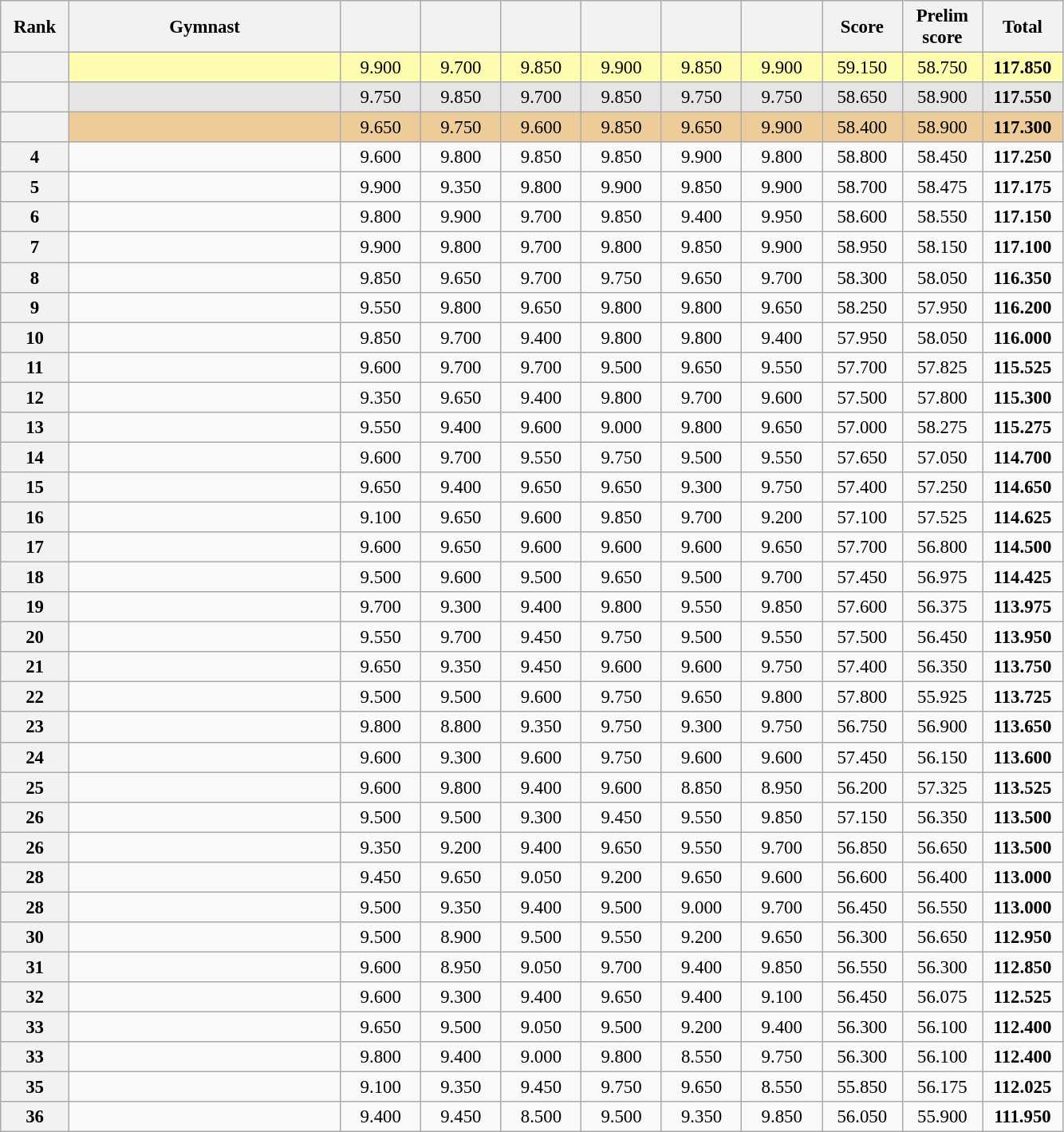<table class="wikitable sortable" style="text-align:center; font-size:95%">
<tr>
<th scope="col" style="width:50px;">Rank</th>
<th scope="col" style="width:220px;">Gymnast</th>
<th scope="col" style="width:60px;"></th>
<th scope="col" style="width:60px;"></th>
<th scope="col" style="width:60px;"></th>
<th scope="col" style="width:60px;"></th>
<th scope="col" style="width:60px;"></th>
<th scope="col" style="width:60px;"></th>
<th scope="col" style="width:60px;">Score</th>
<th scope="col" style="width:60px;">Prelim score</th>
<th scope="col" style="width:60px;">Total</th>
</tr>
<tr style="background:#fffcaf;">
<th scope=row style="text-align:center"></th>
<td align=left></td>
<td>9.900</td>
<td>9.700</td>
<td>9.850</td>
<td>9.900</td>
<td>9.850</td>
<td>9.900</td>
<td>59.150</td>
<td>58.750</td>
<td><strong>117.850</strong></td>
</tr>
<tr style="background:#e5e5e5;">
<th scope=row style="text-align:center"></th>
<td align=left></td>
<td>9.750</td>
<td>9.850</td>
<td>9.700</td>
<td>9.850</td>
<td>9.750</td>
<td>9.750</td>
<td>58.650</td>
<td>58.900</td>
<td><strong>117.550</strong></td>
</tr>
<tr style="background:#ec9;">
<th scope=row style="text-align:center"></th>
<td align=left></td>
<td>9.650</td>
<td>9.750</td>
<td>9.600</td>
<td>9.850</td>
<td>9.650</td>
<td>9.900</td>
<td>58.400</td>
<td>58.900</td>
<td><strong>117.300</strong></td>
</tr>
<tr>
<th scope=row style="text-align:center">4</th>
<td align=left></td>
<td>9.600</td>
<td>9.800</td>
<td>9.850</td>
<td>9.850</td>
<td>9.900</td>
<td>9.800</td>
<td>58.800</td>
<td>58.450</td>
<td><strong>117.250</strong></td>
</tr>
<tr>
<th scope=row style="text-align:center">5</th>
<td align=left></td>
<td>9.900</td>
<td>9.350</td>
<td>9.800</td>
<td>9.900</td>
<td>9.850</td>
<td>9.900</td>
<td>58.700</td>
<td>58.475</td>
<td><strong>117.175</strong></td>
</tr>
<tr>
<th scope=row style="text-align:center">6</th>
<td align=left></td>
<td>9.800</td>
<td>9.900</td>
<td>9.700</td>
<td>9.850</td>
<td>9.400</td>
<td>9.950</td>
<td>58.600</td>
<td>58.550</td>
<td><strong>117.150</strong></td>
</tr>
<tr>
<th scope=row style="text-align:center">7</th>
<td align=left></td>
<td>9.900</td>
<td>9.800</td>
<td>9.700</td>
<td>9.800</td>
<td>9.850</td>
<td>9.900</td>
<td>58.950</td>
<td>58.150</td>
<td><strong>117.100</strong></td>
</tr>
<tr>
<th scope=row style="text-align:center">8</th>
<td align=left></td>
<td>9.850</td>
<td>9.650</td>
<td>9.700</td>
<td>9.750</td>
<td>9.650</td>
<td>9.700</td>
<td>58.300</td>
<td>58.050</td>
<td><strong>116.350</strong></td>
</tr>
<tr>
<th scope=row style="text-align:center">9</th>
<td align=left></td>
<td>9.550</td>
<td>9.800</td>
<td>9.650</td>
<td>9.800</td>
<td>9.800</td>
<td>9.650</td>
<td>58.250</td>
<td>57.950</td>
<td><strong>116.200</strong></td>
</tr>
<tr>
<th scope=row style="text-align:center">10</th>
<td align=left></td>
<td>9.850</td>
<td>9.700</td>
<td>9.400</td>
<td>9.800</td>
<td>9.800</td>
<td>9.400</td>
<td>57.950</td>
<td>58.050</td>
<td><strong>116.000</strong></td>
</tr>
<tr>
<th scope=row style="text-align:center">11</th>
<td align=left></td>
<td>9.600</td>
<td>9.700</td>
<td>9.700</td>
<td>9.500</td>
<td>9.650</td>
<td>9.550</td>
<td>57.700</td>
<td>57.825</td>
<td><strong>115.525</strong></td>
</tr>
<tr>
<th scope=row style="text-align:center">12</th>
<td align=left></td>
<td>9.350</td>
<td>9.650</td>
<td>9.400</td>
<td>9.800</td>
<td>9.700</td>
<td>9.600</td>
<td>57.500</td>
<td>57.800</td>
<td><strong>115.300</strong></td>
</tr>
<tr>
<th scope=row style="text-align:center">13</th>
<td align=left></td>
<td>9.550</td>
<td>9.400</td>
<td>9.600</td>
<td>9.000</td>
<td>9.800</td>
<td>9.650</td>
<td>57.000</td>
<td>58.275</td>
<td><strong>115.275</strong></td>
</tr>
<tr>
<th scope=row style="text-align:center">14</th>
<td align=left></td>
<td>9.600</td>
<td>9.700</td>
<td>9.550</td>
<td>9.750</td>
<td>9.500</td>
<td>9.550</td>
<td>57.650</td>
<td>57.050</td>
<td><strong>114.700</strong></td>
</tr>
<tr>
<th scope=row style="text-align:center">15</th>
<td align=left></td>
<td>9.650</td>
<td>9.400</td>
<td>9.650</td>
<td>9.650</td>
<td>9.300</td>
<td>9.750</td>
<td>57.400</td>
<td>57.250</td>
<td><strong>114.650</strong></td>
</tr>
<tr>
<th scope=row style="text-align:center">16</th>
<td align=left></td>
<td>9.100</td>
<td>9.650</td>
<td>9.600</td>
<td>9.850</td>
<td>9.700</td>
<td>9.200</td>
<td>57.100</td>
<td>57.525</td>
<td><strong>114.625</strong></td>
</tr>
<tr>
<th scope=row style="text-align:center">17</th>
<td align=left></td>
<td>9.600</td>
<td>9.650</td>
<td>9.600</td>
<td>9.600</td>
<td>9.600</td>
<td>9.650</td>
<td>57.700</td>
<td>56.800</td>
<td><strong>114.500</strong></td>
</tr>
<tr>
<th scope=row style="text-align:center">18</th>
<td align=left></td>
<td>9.500</td>
<td>9.600</td>
<td>9.500</td>
<td>9.650</td>
<td>9.500</td>
<td>9.700</td>
<td>57.450</td>
<td>56.975</td>
<td><strong>114.425</strong></td>
</tr>
<tr>
<th scope=row style="text-align:center">19</th>
<td align=left></td>
<td>9.700</td>
<td>9.300</td>
<td>9.400</td>
<td>9.800</td>
<td>9.550</td>
<td>9.850</td>
<td>57.600</td>
<td>56.375</td>
<td><strong>113.975</strong></td>
</tr>
<tr>
<th scope=row style="text-align:center">20</th>
<td align=left></td>
<td>9.550</td>
<td>9.700</td>
<td>9.450</td>
<td>9.750</td>
<td>9.500</td>
<td>9.550</td>
<td>57.500</td>
<td>56.450</td>
<td><strong>113.950</strong></td>
</tr>
<tr>
<th scope=row style="text-align:center">21</th>
<td align=left></td>
<td>9.650</td>
<td>9.350</td>
<td>9.450</td>
<td>9.600</td>
<td>9.600</td>
<td>9.750</td>
<td>57.400</td>
<td>56.350</td>
<td><strong>113.750</strong></td>
</tr>
<tr>
<th scope=row style="text-align:center">22</th>
<td align=left></td>
<td>9.500</td>
<td>9.500</td>
<td>9.600</td>
<td>9.750</td>
<td>9.650</td>
<td>9.800</td>
<td>57.800</td>
<td>55.925</td>
<td><strong>113.725</strong></td>
</tr>
<tr>
<th scope=row style="text-align:center">23</th>
<td align=left></td>
<td>9.800</td>
<td>8.800</td>
<td>9.350</td>
<td>9.750</td>
<td>9.300</td>
<td>9.750</td>
<td>56.750</td>
<td>56.900</td>
<td><strong>113.650</strong></td>
</tr>
<tr>
<th scope=row style="text-align:center">24</th>
<td align=left></td>
<td>9.600</td>
<td>9.300</td>
<td>9.600</td>
<td>9.750</td>
<td>9.600</td>
<td>9.600</td>
<td>57.450</td>
<td>56.150</td>
<td><strong>113.600</strong></td>
</tr>
<tr>
<th scope=row style="text-align:center">25</th>
<td align=left></td>
<td>9.600</td>
<td>9.800</td>
<td>9.400</td>
<td>9.600</td>
<td>8.850</td>
<td>8.950</td>
<td>56.200</td>
<td>57.325</td>
<td><strong>113.525</strong></td>
</tr>
<tr>
<th scope=row style="text-align:center">26</th>
<td align=left></td>
<td>9.500</td>
<td>9.500</td>
<td>9.300</td>
<td>9.450</td>
<td>9.550</td>
<td>9.850</td>
<td>57.150</td>
<td>56.350</td>
<td><strong>113.500</strong></td>
</tr>
<tr>
<th scope=row style="text-align:center">26</th>
<td align=left></td>
<td>9.350</td>
<td>9.200</td>
<td>9.400</td>
<td>9.650</td>
<td>9.550</td>
<td>9.700</td>
<td>56.850</td>
<td>56.650</td>
<td><strong>113.500</strong></td>
</tr>
<tr>
<th scope=row style="text-align:center">28</th>
<td align=left></td>
<td>9.450</td>
<td>9.650</td>
<td>9.050</td>
<td>9.200</td>
<td>9.650</td>
<td>9.600</td>
<td>56.600</td>
<td>56.400</td>
<td><strong>113.000</strong></td>
</tr>
<tr>
<th scope=row style="text-align:center">28</th>
<td align=left></td>
<td>9.500</td>
<td>9.350</td>
<td>9.400</td>
<td>9.500</td>
<td>9.000</td>
<td>9.700</td>
<td>56.450</td>
<td>56.550</td>
<td><strong>113.000</strong></td>
</tr>
<tr>
<th scope=row style="text-align:center">30</th>
<td align=left></td>
<td>9.500</td>
<td>8.900</td>
<td>9.500</td>
<td>9.550</td>
<td>9.200</td>
<td>9.650</td>
<td>56.300</td>
<td>56.650</td>
<td><strong>112.950</strong></td>
</tr>
<tr>
<th scope=row style="text-align:center">31</th>
<td align=left></td>
<td>9.600</td>
<td>8.950</td>
<td>9.050</td>
<td>9.700</td>
<td>9.400</td>
<td>9.850</td>
<td>56.550</td>
<td>56.300</td>
<td><strong>112.850</strong></td>
</tr>
<tr>
<th scope=row style="text-align:center">32</th>
<td align=left></td>
<td>9.600</td>
<td>9.300</td>
<td>9.400</td>
<td>9.650</td>
<td>9.400</td>
<td>9.100</td>
<td>56.450</td>
<td>56.075</td>
<td><strong>112.525</strong></td>
</tr>
<tr>
<th scope=row style="text-align:center">33</th>
<td align=left></td>
<td>9.650</td>
<td>9.500</td>
<td>9.050</td>
<td>9.500</td>
<td>9.200</td>
<td>9.400</td>
<td>56.300</td>
<td>56.100</td>
<td><strong>112.400</strong></td>
</tr>
<tr>
<th scope=row style="text-align:center">33</th>
<td align=left></td>
<td>9.800</td>
<td>9.400</td>
<td>9.000</td>
<td>9.800</td>
<td>8.550</td>
<td>9.750</td>
<td>56.300</td>
<td>56.100</td>
<td><strong>112.400</strong></td>
</tr>
<tr>
<th scope=row style="text-align:center">35</th>
<td align=left></td>
<td>9.100</td>
<td>9.350</td>
<td>9.450</td>
<td>9.750</td>
<td>9.650</td>
<td>8.550</td>
<td>55.850</td>
<td>56.175</td>
<td><strong>112.025</strong></td>
</tr>
<tr>
<th scope=row style="text-align:center">36</th>
<td align=left></td>
<td>9.400</td>
<td>9.450</td>
<td>8.500</td>
<td>9.500</td>
<td>9.350</td>
<td>9.850</td>
<td>56.050</td>
<td>55.900</td>
<td><strong>111.950</strong></td>
</tr>
</table>
